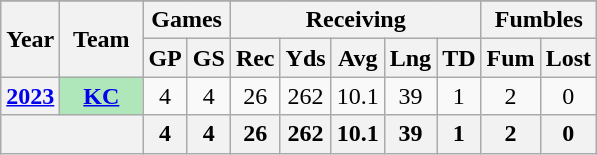<table style="text-align:center;" class="wikitable">
<tr style="font-weight:bold;background:#03202F;color:White;">
</tr>
<tr>
<th rowspan="2">Year</th>
<th rowspan="2">Team</th>
<th colspan="2">Games</th>
<th colspan="5">Receiving</th>
<th colspan="2">Fumbles</th>
</tr>
<tr>
<th>GP</th>
<th>GS</th>
<th>Rec</th>
<th>Yds</th>
<th>Avg</th>
<th>Lng</th>
<th>TD</th>
<th>Fum</th>
<th>Lost</th>
</tr>
<tr>
<th><a href='#'>2023</a></th>
<th style="background:#afe6ba; width:3em;"><a href='#'>KC</a></th>
<td>4</td>
<td>4</td>
<td>26</td>
<td>262</td>
<td>10.1</td>
<td>39</td>
<td>1</td>
<td>2</td>
<td>0</td>
</tr>
<tr>
<th colspan="2"></th>
<th>4</th>
<th>4</th>
<th>26</th>
<th>262</th>
<th>10.1</th>
<th>39</th>
<th>1</th>
<th>2</th>
<th>0</th>
</tr>
</table>
